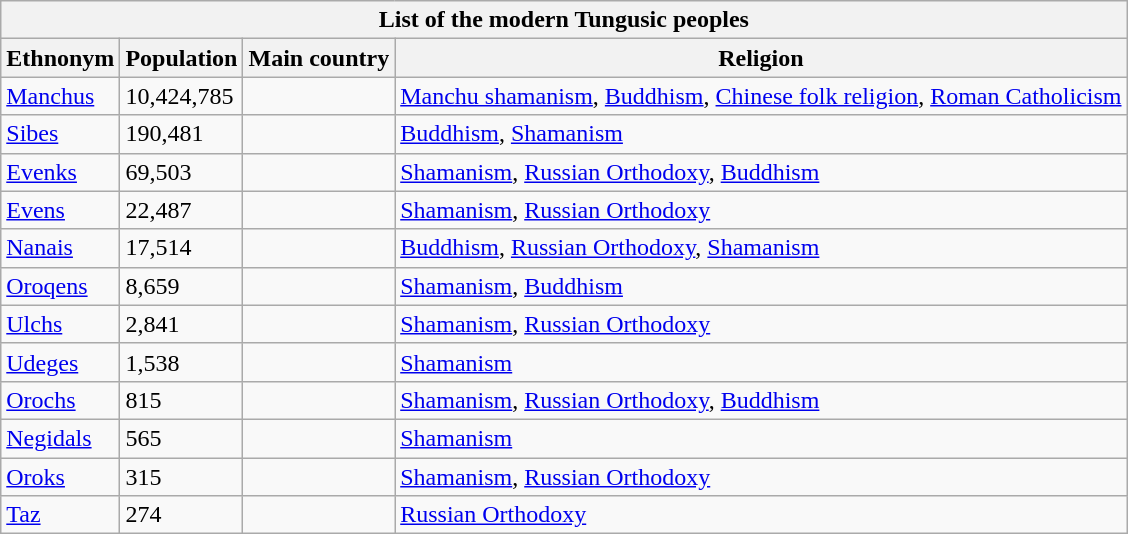<table class="wikitable sortable">
<tr>
<th colspan="5" style="text-align:center;">List of the modern Tungusic peoples</th>
</tr>
<tr>
<th>Ethnonym</th>
<th>Population</th>
<th>Main country</th>
<th>Religion</th>
</tr>
<tr>
<td><a href='#'>Manchus</a></td>
<td>10,424,785</td>
<td></td>
<td><a href='#'>Manchu shamanism</a>, <a href='#'>Buddhism</a>, <a href='#'>Chinese folk religion</a>, <a href='#'>Roman Catholicism</a></td>
</tr>
<tr>
<td><a href='#'>Sibes</a></td>
<td>190,481</td>
<td></td>
<td><a href='#'>Buddhism</a>, <a href='#'>Shamanism</a></td>
</tr>
<tr>
<td><a href='#'>Evenks</a></td>
<td>69,503</td>
<td></td>
<td><a href='#'>Shamanism</a>, <a href='#'>Russian Orthodoxy</a>, <a href='#'>Buddhism</a></td>
</tr>
<tr>
<td><a href='#'>Evens</a></td>
<td>22,487</td>
<td></td>
<td><a href='#'>Shamanism</a>, <a href='#'>Russian Orthodoxy</a></td>
</tr>
<tr>
<td><a href='#'>Nanais</a></td>
<td>17,514</td>
<td></td>
<td><a href='#'>Buddhism</a>, <a href='#'>Russian Orthodoxy</a>, <a href='#'>Shamanism</a></td>
</tr>
<tr>
<td><a href='#'>Oroqens</a></td>
<td>8,659</td>
<td></td>
<td><a href='#'>Shamanism</a>, <a href='#'>Buddhism</a></td>
</tr>
<tr>
<td><a href='#'>Ulchs</a></td>
<td>2,841</td>
<td></td>
<td><a href='#'>Shamanism</a>, <a href='#'>Russian Orthodoxy</a></td>
</tr>
<tr>
<td><a href='#'>Udeges</a></td>
<td>1,538</td>
<td></td>
<td><a href='#'>Shamanism</a></td>
</tr>
<tr>
<td><a href='#'>Orochs</a></td>
<td>815</td>
<td></td>
<td><a href='#'>Shamanism</a>, <a href='#'>Russian Orthodoxy</a>, <a href='#'>Buddhism</a></td>
</tr>
<tr>
<td><a href='#'>Negidals</a></td>
<td>565</td>
<td></td>
<td><a href='#'>Shamanism</a></td>
</tr>
<tr>
<td><a href='#'>Oroks</a></td>
<td>315</td>
<td></td>
<td><a href='#'>Shamanism</a>, <a href='#'>Russian Orthodoxy</a></td>
</tr>
<tr>
<td><a href='#'>Taz</a></td>
<td>274</td>
<td></td>
<td><a href='#'>Russian Orthodoxy</a></td>
</tr>
</table>
